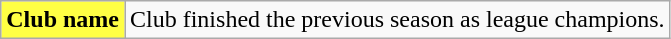<table class=wikitable>
<tr>
<td bgcolor=#ffff44><strong>Club name</strong></td>
<td>Club finished the previous season as league champions.</td>
</tr>
</table>
